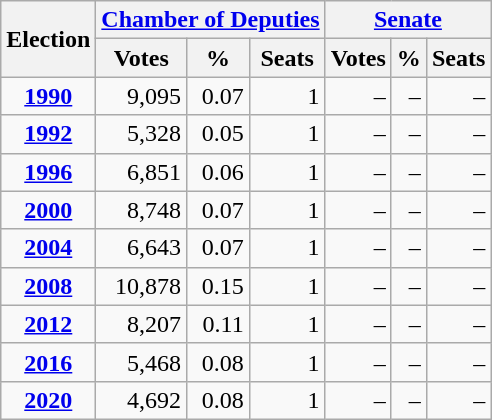<table class=wikitable style=text-align:right>
<tr>
<th rowspan=2>Election</th>
<th colspan=3><a href='#'>Chamber of Deputies</a></th>
<th colspan=3><a href='#'>Senate</a></th>
</tr>
<tr>
<th>Votes</th>
<th>%</th>
<th>Seats</th>
<th>Votes</th>
<th>%</th>
<th>Seats</th>
</tr>
<tr>
<td align=center><a href='#'><strong>1990</strong></a></td>
<td>9,095</td>
<td>0.07</td>
<td>1</td>
<td>–</td>
<td>–</td>
<td>–</td>
</tr>
<tr>
<td align=center><a href='#'><strong>1992</strong></a></td>
<td>5,328</td>
<td>0.05</td>
<td>1</td>
<td>–</td>
<td>–</td>
<td>–</td>
</tr>
<tr>
<td align=center><a href='#'><strong>1996</strong></a></td>
<td>6,851</td>
<td>0.06</td>
<td>1</td>
<td>–</td>
<td>–</td>
<td>–</td>
</tr>
<tr>
<td align=center><a href='#'><strong>2000</strong></a></td>
<td>8,748</td>
<td>0.07</td>
<td>1</td>
<td>–</td>
<td>–</td>
<td>–</td>
</tr>
<tr>
<td align=center><a href='#'><strong>2004</strong></a></td>
<td>6,643</td>
<td>0.07</td>
<td>1</td>
<td>–</td>
<td>–</td>
<td>–</td>
</tr>
<tr>
<td align=center><a href='#'><strong>2008</strong></a></td>
<td>10,878</td>
<td>0.15</td>
<td>1</td>
<td>–</td>
<td>–</td>
<td>–</td>
</tr>
<tr>
<td align=center><a href='#'><strong>2012</strong></a></td>
<td>8,207</td>
<td>0.11</td>
<td>1</td>
<td>–</td>
<td>–</td>
<td>–</td>
</tr>
<tr>
<td align=center><a href='#'><strong>2016</strong></a></td>
<td>5,468</td>
<td>0.08</td>
<td>1</td>
<td>–</td>
<td>–</td>
<td>–</td>
</tr>
<tr>
<td align=center><a href='#'><strong>2020</strong></a></td>
<td>4,692</td>
<td>0.08</td>
<td>1</td>
<td>–</td>
<td>–</td>
<td>–</td>
</tr>
</table>
